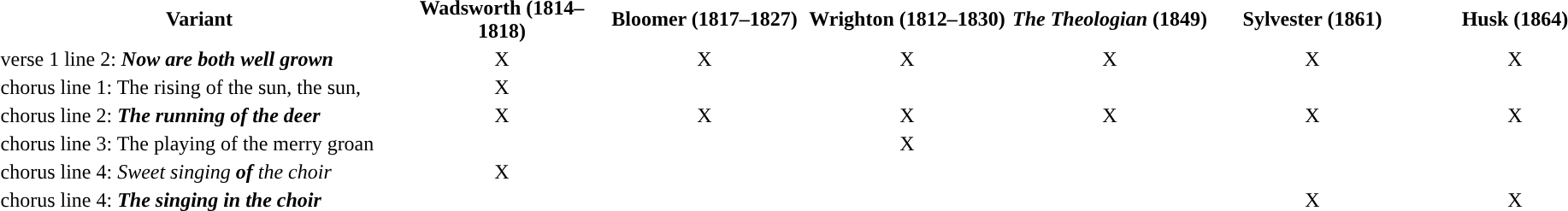<table style="text-align:center;">
<tr>
<th style="width:20%;">Variant</th>
<th style="width:10%;">Wadsworth (1814–1818)</th>
<th style="width:10%;">Bloomer (1817–1827)</th>
<th style="width:10%;">Wrighton (1812–1830)</th>
<th style="width:10%;"><em>The Theologian</em> (1849)</th>
<th style="width:10%;">Sylvester (1861)</th>
<th style="width:10%;">Husk (1864)</th>
</tr>
<tr>
<td style="text-align:left;">verse 1 line 2: <strong><em>Now are<strong> both well grown<em></td>
<td>X</td>
<td>X</td>
<td>X</td>
<td>X</td>
<td>X</td>
<td>X</td>
</tr>
<tr>
<td style="text-align:left;">chorus line 1: </em>The rising of the sun, </strong>the sun,</em></strong></td>
<td>X</td>
<td></td>
<td></td>
<td></td>
<td></td>
<td></td>
</tr>
<tr>
<td style="text-align:left;">chorus line 2: <strong><em> <strong>The running of the deer<em></td>
<td>X</td>
<td>X</td>
<td>X</td>
<td>X</td>
<td>X</td>
<td>X</td>
</tr>
<tr>
<td style="text-align:left;">chorus line 3: </em>The playing of the merry </strong>groan</em></strong> </td>
<td></td>
<td></td>
<td>X</td>
<td></td>
<td></td>
<td></td>
</tr>
<tr>
<td style="text-align:left;">chorus line 4: <em>Sweet singing <strong>of</strong> the choir</em> <br></td>
<td>X</td>
<td></td>
<td></td>
<td></td>
<td></td>
<td></td>
</tr>
<tr>
<td style="text-align:left;">chorus line 4: <strong><em>The<strong> singing in the choir<em> <br></td>
<td></td>
<td></td>
<td></td>
<td></td>
<td>X</td>
<td>X</td>
</tr>
</table>
